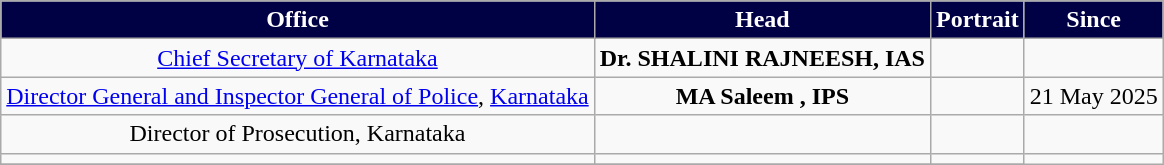<table class="wikitable" style="text-align:center">
<tr>
<th Style="background-color:#000045;color:white";>Office</th>
<th Style="background-color:#000045;color:white";>Head</th>
<th Style="background-color:#000045;color:white";>Portrait</th>
<th Style="background-color:#000045;color:white";>Since</th>
</tr>
<tr>
<td Director General of Police><a href='#'>Chief Secretary of Karnataka</a></td>
<td><strong>Dr. SHALINI RAJNEESH, IAS</strong></td>
<td></td>
<td></td>
</tr>
<tr>
<td><a href='#'>Director General and Inspector General of Police</a>, <a href='#'>Karnataka</a></td>
<td><strong>MA Saleem , IPS</strong></td>
<td></td>
<td>21 May 2025</td>
</tr>
<tr>
<td>Director of Prosecution, Karnataka</td>
<td></td>
<td></td>
<td></td>
</tr>
<tr>
<td></td>
<td></td>
<td></td>
</tr>
<tr>
</tr>
</table>
